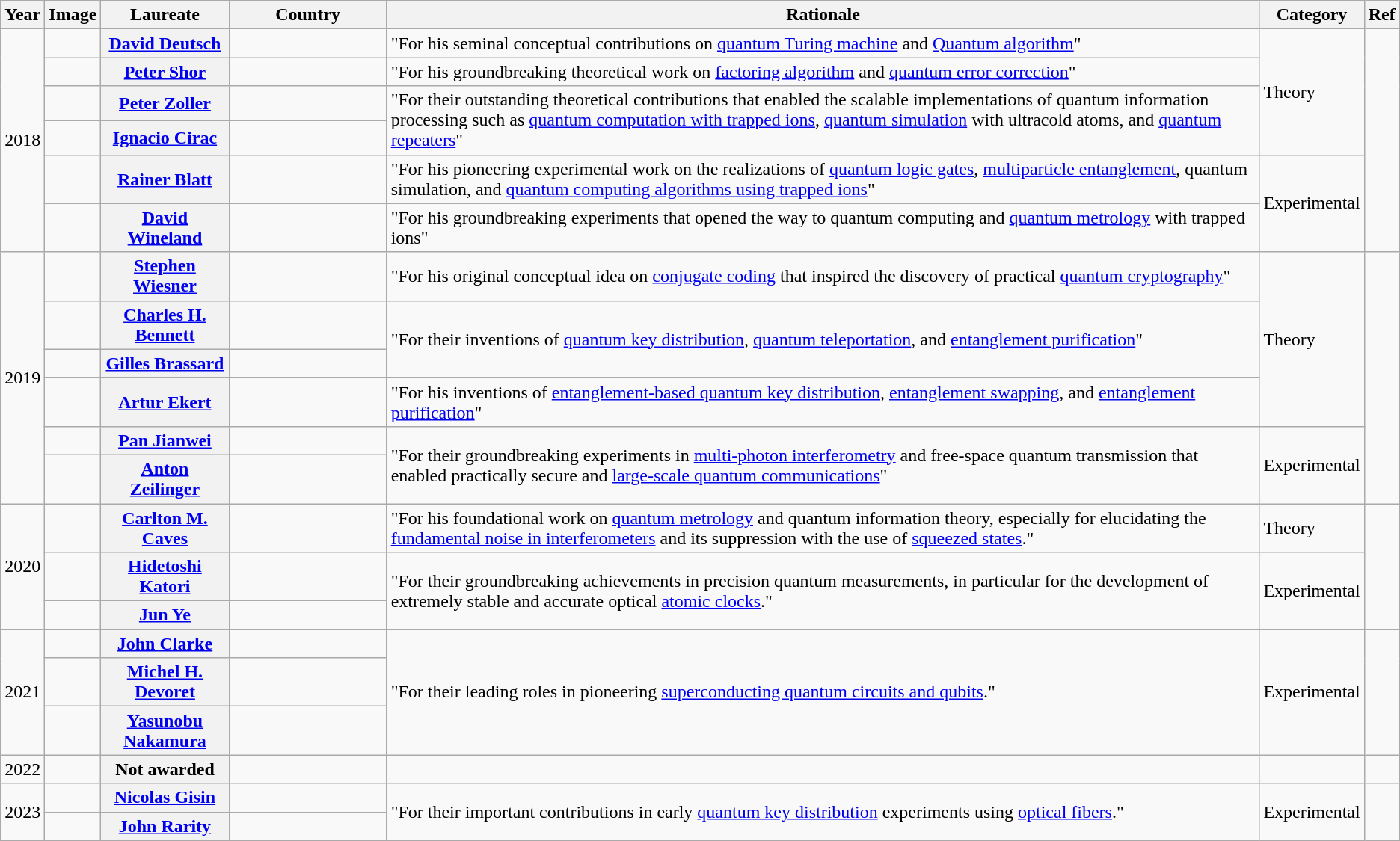<table class = "wikitable plainrowheaders sortable">
<tr>
<th scope = col>Year</th>
<th scope = col class = unsortable>Image</th>
<th scope = col>Laureate</th>
<th scope = col style = "width: 100pt;">Country</th>
<th scope = col class = unsortable>Rationale</th>
<th scope = col class = unsortable>Category</th>
<th scope = col class = unsortable>Ref</th>
</tr>
<tr>
<td rowspan = "6">2018</td>
<td></td>
<th scope = row data-sort-value = "Deutsch, David"><a href='#'>David Deutsch</a></th>
<td><br></td>
<td>"For his seminal conceptual contributions on <a href='#'>quantum Turing machine</a> and <a href='#'>Quantum algorithm</a>"</td>
<td rowspan = "4">Theory</td>
<td rowspan = "6"></td>
</tr>
<tr>
<td></td>
<th scope = row data-sort-value = "Shor, Peter"><a href='#'>Peter Shor</a></th>
<td></td>
<td rowspan = "1">"For his groundbreaking theoretical work on <a href='#'>factoring algorithm</a> and <a href='#'>quantum error correction</a>"</td>
</tr>
<tr>
<td></td>
<th scope = row data-sort-value = "Zoller, Peter"><a href='#'>Peter Zoller</a></th>
<td></td>
<td rowspan = "2">"For their outstanding theoretical contributions that enabled the scalable implementations of quantum information processing such as <a href='#'>quantum computation with trapped ions</a>, <a href='#'>quantum simulation</a> with ultracold atoms, and <a href='#'>quantum repeaters</a>"</td>
</tr>
<tr>
<td></td>
<th scope = row data-sort-value = "Cirac, Ignacio"><a href='#'>Ignacio Cirac</a></th>
<td></td>
</tr>
<tr>
<td></td>
<th scope = row data-sort-value = "Blatt, Rainer"><a href='#'>Rainer Blatt</a></th>
<td><br></td>
<td rowspan = "1">"For his pioneering experimental work on the realizations of <a href='#'>quantum logic gates</a>, <a href='#'>multiparticle entanglement</a>, quantum simulation, and <a href='#'>quantum computing algorithms using trapped ions</a>"</td>
<td rowspan = "2">Experimental</td>
</tr>
<tr>
<td></td>
<th scope = row data-sort-value = "Wineland, David"><a href='#'>David Wineland</a></th>
<td></td>
<td rowspan = "1">"For his groundbreaking experiments that opened the way to quantum computing and <a href='#'>quantum metrology</a> with trapped ions"</td>
</tr>
<tr>
<td rowspan = "6">2019</td>
<td></td>
<th scope = row data-sort-value = "Wiesner, Stephen"><a href='#'>Stephen Wiesner</a></th>
<td></td>
<td>"For his original conceptual idea on <a href='#'>conjugate coding</a> that inspired the discovery of practical <a href='#'>quantum cryptography</a>"</td>
<td rowspan = "4">Theory</td>
<td rowspan = "6"></td>
</tr>
<tr>
<td></td>
<th scope = row data-sort-value = "Bennet, Charles H."><a href='#'>Charles H. Bennett</a></th>
<td></td>
<td rowspan = "2">"For their inventions of <a href='#'>quantum key distribution</a>, <a href='#'>quantum teleportation</a>, and <a href='#'>entanglement purification</a>"</td>
</tr>
<tr>
<td></td>
<th scope = row data-sort-value = "Brassard, Gilles"><a href='#'>Gilles Brassard</a></th>
<td></td>
</tr>
<tr>
<td></td>
<th scope = row data-sort-value = "Eckert, Artur"><a href='#'>Artur Ekert</a></th>
<td><br></td>
<td rowspan = "1">"For his inventions of <a href='#'>entanglement-based quantum key distribution</a>, <a href='#'>entanglement swapping</a>, and <a href='#'>entanglement purification</a>"</td>
</tr>
<tr>
<td></td>
<th scope = row data-sort-value = "Pan, Jianwei"><a href='#'>Pan Jianwei</a></th>
<td></td>
<td rowspan = "2">"For their groundbreaking experiments in <a href='#'>multi-photon interferometry</a> and free-space quantum transmission that enabled practically secure and <a href='#'>large-scale quantum communications</a>"</td>
<td rowspan = "2">Experimental</td>
</tr>
<tr>
<td></td>
<th scope = row data-sort-value = "Zeilinger, Anton"><a href='#'>Anton Zeilinger</a></th>
<td></td>
</tr>
<tr>
<td rowspan = "3">2020</td>
<td></td>
<th scope = row data-sort-value = "Caves, Carlton M."><a href='#'>Carlton M. Caves</a></th>
<td></td>
<td>"For his foundational work on <a href='#'>quantum metrology</a> and quantum information theory, especially for elucidating the <a href='#'>fundamental noise in interferometers</a> and its suppression with the use of <a href='#'>squeezed states</a>."</td>
<td rowspan = "1">Theory</td>
<td rowspan = "3"></td>
</tr>
<tr>
<td></td>
<th scope = row data-sort-value = "Katori, Hidetoshi"><a href='#'>Hidetoshi Katori</a></th>
<td></td>
<td rowspan = "2">"For their groundbreaking achievements in precision quantum measurements, in particular for the development of extremely stable and accurate optical <a href='#'>atomic clocks</a>."</td>
<td rowspan = "2">Experimental</td>
</tr>
<tr>
<td></td>
<th scope = row data-sort-value = "Ye, Jun"><a href='#'>Jun Ye</a></th>
<td></td>
</tr>
<tr>
</tr>
<tr>
<td rowspan = "3">2021</td>
<td></td>
<th scope = row data-sort-value = "Clarke, John"><a href='#'>John Clarke</a></th>
<td></td>
<td rowspan = "3">"For their leading roles in pioneering <a href='#'>superconducting quantum circuits and qubits</a>."</td>
<td rowspan = "3">Experimental</td>
<td rowspan = "3"></td>
</tr>
<tr>
<td></td>
<th scope = row data-sort-value = "Devoret, Michel H."><a href='#'>Michel H. Devoret</a></th>
<td></td>
</tr>
<tr>
<td></td>
<th scope = row data-sort-value = "Nakamura, Yasunobu"><a href='#'>Yasunobu Nakamura</a></th>
<td></td>
</tr>
<tr>
<td>2022</td>
<td></td>
<th scope = row data-sort-value = "Not awarded">Not awarded</th>
<td></td>
<td></td>
<td></td>
<td></td>
</tr>
<tr>
<td rowspan = "2">2023</td>
<td></td>
<th scope = row data-sort-value = "Gisin, Nicolas"><a href='#'>Nicolas Gisin</a></th>
<td></td>
<td rowspan = "2">"For their important contributions in early <a href='#'>quantum key distribution</a> experiments using <a href='#'>optical fibers</a>."</td>
<td rowspan = "2">Experimental</td>
<td rowspan = "2"></td>
</tr>
<tr>
<td></td>
<th scope = row data-sort-value = "Rarity, John"><a href='#'>John Rarity</a></th>
<td></td>
</tr>
</table>
